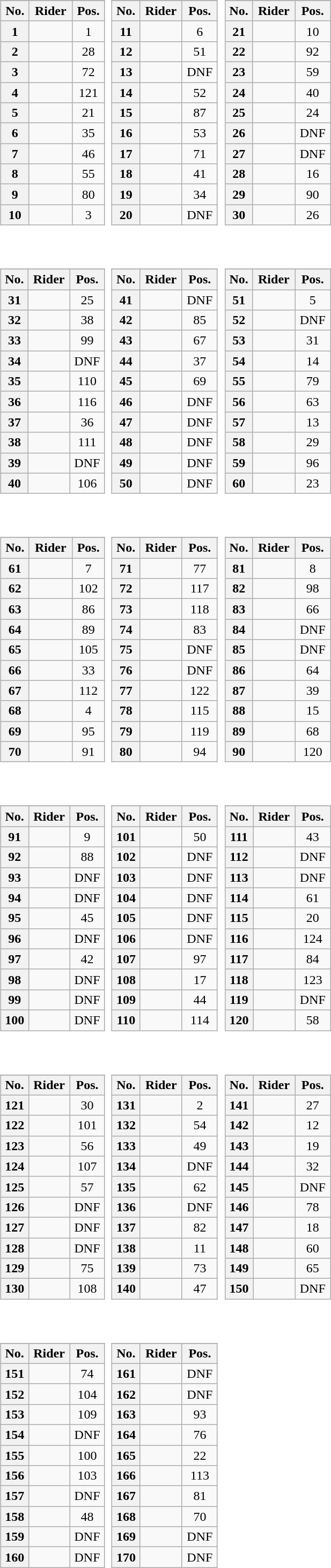<table>
<tr valign="top">
<td style="width:33%;"><br><table class="wikitable plainrowheaders" style="width:97%">
<tr>
</tr>
<tr style="text-align:center;">
<th scope="col">No.</th>
<th scope="col">Rider</th>
<th scope="col">Pos.</th>
</tr>
<tr>
<th scope="row" style="text-align:center;">1</th>
<td></td>
<td style="text-align:center;">1</td>
</tr>
<tr>
<th scope="row" style="text-align:center;">2</th>
<td></td>
<td style="text-align:center;">28</td>
</tr>
<tr>
<th scope="row" style="text-align:center;">3</th>
<td></td>
<td style="text-align:center;">72</td>
</tr>
<tr>
<th scope="row" style="text-align:center;">4</th>
<td></td>
<td style="text-align:center;">121</td>
</tr>
<tr>
<th scope="row" style="text-align:center;">5</th>
<td></td>
<td style="text-align:center;">21</td>
</tr>
<tr>
<th scope="row" style="text-align:center;">6</th>
<td></td>
<td style="text-align:center;">35</td>
</tr>
<tr>
<th scope="row" style="text-align:center;">7</th>
<td></td>
<td style="text-align:center;">46</td>
</tr>
<tr>
<th scope="row" style="text-align:center;">8</th>
<td></td>
<td style="text-align:center;">55</td>
</tr>
<tr>
<th scope="row" style="text-align:center;">9</th>
<td></td>
<td style="text-align:center;">80</td>
</tr>
<tr>
<th scope="row" style="text-align:center;">10</th>
<td></td>
<td style="text-align:center;">3</td>
</tr>
</table>
</td>
<td><br><table class="wikitable plainrowheaders" style="width:97%">
<tr>
</tr>
<tr style="text-align:center;">
<th scope="col">No.</th>
<th scope="col">Rider</th>
<th scope="col">Pos.</th>
</tr>
<tr>
<th scope="row" style="text-align:center;">11</th>
<td></td>
<td style="text-align:center;">6</td>
</tr>
<tr>
<th scope="row" style="text-align:center;">12</th>
<td></td>
<td style="text-align:center;">51</td>
</tr>
<tr>
<th scope="row" style="text-align:center;">13</th>
<td></td>
<td style="text-align:center;">DNF</td>
</tr>
<tr>
<th scope="row" style="text-align:center;">14</th>
<td></td>
<td style="text-align:center;">52</td>
</tr>
<tr>
<th scope="row" style="text-align:center;">15</th>
<td></td>
<td style="text-align:center;">87</td>
</tr>
<tr>
<th scope="row" style="text-align:center;">16</th>
<td></td>
<td style="text-align:center;">53</td>
</tr>
<tr>
<th scope="row" style="text-align:center;">17</th>
<td></td>
<td style="text-align:center;">71</td>
</tr>
<tr>
<th scope="row" style="text-align:center;">18</th>
<td></td>
<td style="text-align:center;">41</td>
</tr>
<tr>
<th scope="row" style="text-align:center;">19</th>
<td></td>
<td style="text-align:center;">34</td>
</tr>
<tr>
<th scope="row" style="text-align:center;">20</th>
<td></td>
<td style="text-align:center;">DNF</td>
</tr>
</table>
</td>
<td><br><table class="wikitable plainrowheaders" style="width:97%">
<tr>
</tr>
<tr style="text-align:center;">
<th scope="col">No.</th>
<th scope="col">Rider</th>
<th scope="col">Pos.</th>
</tr>
<tr>
<th scope="row" style="text-align:center;">21</th>
<td></td>
<td style="text-align:center;">10</td>
</tr>
<tr>
<th scope="row" style="text-align:center;">22</th>
<td></td>
<td style="text-align:center;">92</td>
</tr>
<tr>
<th scope="row" style="text-align:center;">23</th>
<td></td>
<td style="text-align:center;">59</td>
</tr>
<tr>
<th scope="row" style="text-align:center;">24</th>
<td></td>
<td style="text-align:center;">40</td>
</tr>
<tr>
<th scope="row" style="text-align:center;">25</th>
<td></td>
<td style="text-align:center;">24</td>
</tr>
<tr>
<th scope="row" style="text-align:center;">26</th>
<td></td>
<td style="text-align:center;">DNF</td>
</tr>
<tr>
<th scope="row" style="text-align:center;">27</th>
<td></td>
<td style="text-align:center;">DNF</td>
</tr>
<tr>
<th scope="row" style="text-align:center;">28</th>
<td></td>
<td style="text-align:center;">16</td>
</tr>
<tr>
<th scope="row" style="text-align:center;">29</th>
<td></td>
<td style="text-align:center;">90</td>
</tr>
<tr>
<th scope="row" style="text-align:center;">30</th>
<td></td>
<td style="text-align:center;">26</td>
</tr>
</table>
</td>
</tr>
<tr valign="top">
<td><br><table class="wikitable plainrowheaders" style="width:97%">
<tr>
</tr>
<tr style="text-align:center;">
<th scope="col">No.</th>
<th scope="col">Rider</th>
<th scope="col">Pos.</th>
</tr>
<tr>
<th scope="row" style="text-align:center;">31</th>
<td></td>
<td style="text-align:center;">25</td>
</tr>
<tr>
<th scope="row" style="text-align:center;">32</th>
<td></td>
<td style="text-align:center;">38</td>
</tr>
<tr>
<th scope="row" style="text-align:center;">33</th>
<td></td>
<td style="text-align:center;">99</td>
</tr>
<tr>
<th scope="row" style="text-align:center;">34</th>
<td></td>
<td style="text-align:center;">DNF</td>
</tr>
<tr>
<th scope="row" style="text-align:center;">35</th>
<td></td>
<td style="text-align:center;">110</td>
</tr>
<tr>
<th scope="row" style="text-align:center;">36</th>
<td></td>
<td style="text-align:center;">116</td>
</tr>
<tr>
<th scope="row" style="text-align:center;">37</th>
<td></td>
<td style="text-align:center;">36</td>
</tr>
<tr>
<th scope="row" style="text-align:center;">38</th>
<td></td>
<td style="text-align:center;">111</td>
</tr>
<tr>
<th scope="row" style="text-align:center;">39</th>
<td></td>
<td style="text-align:center;">DNF</td>
</tr>
<tr>
<th scope="row" style="text-align:center;">40</th>
<td></td>
<td style="text-align:center;">106</td>
</tr>
</table>
</td>
<td><br><table class="wikitable plainrowheaders" style="width:97%">
<tr>
</tr>
<tr style="text-align:center;">
<th scope="col">No.</th>
<th scope="col">Rider</th>
<th scope="col">Pos.</th>
</tr>
<tr>
<th scope="row" style="text-align:center;">41</th>
<td></td>
<td style="text-align:center;">DNF</td>
</tr>
<tr>
<th scope="row" style="text-align:center;">42</th>
<td></td>
<td style="text-align:center;">85</td>
</tr>
<tr>
<th scope="row" style="text-align:center;">43</th>
<td></td>
<td style="text-align:center;">67</td>
</tr>
<tr>
<th scope="row" style="text-align:center;">44</th>
<td></td>
<td style="text-align:center;">37</td>
</tr>
<tr>
<th scope="row" style="text-align:center;">45</th>
<td></td>
<td style="text-align:center;">69</td>
</tr>
<tr>
<th scope="row" style="text-align:center;">46</th>
<td></td>
<td style="text-align:center;">DNF</td>
</tr>
<tr>
<th scope="row" style="text-align:center;">47</th>
<td></td>
<td style="text-align:center;">DNF</td>
</tr>
<tr>
<th scope="row" style="text-align:center;">48</th>
<td></td>
<td style="text-align:center;">DNF</td>
</tr>
<tr>
<th scope="row" style="text-align:center;">49</th>
<td></td>
<td style="text-align:center;">DNF</td>
</tr>
<tr>
<th scope="row" style="text-align:center;">50</th>
<td></td>
<td style="text-align:center;">DNF</td>
</tr>
</table>
</td>
<td><br><table class="wikitable plainrowheaders" style="width:97%">
<tr>
</tr>
<tr style="text-align:center;">
<th scope="col">No.</th>
<th scope="col">Rider</th>
<th scope="col">Pos.</th>
</tr>
<tr>
<th scope="row" style="text-align:center;">51</th>
<td></td>
<td style="text-align:center;">5</td>
</tr>
<tr>
<th scope="row" style="text-align:center;">52</th>
<td></td>
<td style="text-align:center;">DNF</td>
</tr>
<tr>
<th scope="row" style="text-align:center;">53</th>
<td></td>
<td style="text-align:center;">31</td>
</tr>
<tr>
<th scope="row" style="text-align:center;">54</th>
<td></td>
<td style="text-align:center;">14</td>
</tr>
<tr>
<th scope="row" style="text-align:center;">55</th>
<td></td>
<td style="text-align:center;">79</td>
</tr>
<tr>
<th scope="row" style="text-align:center;">56</th>
<td></td>
<td style="text-align:center;">63</td>
</tr>
<tr>
<th scope="row" style="text-align:center;">57</th>
<td></td>
<td style="text-align:center;">13</td>
</tr>
<tr>
<th scope="row" style="text-align:center;">58</th>
<td></td>
<td style="text-align:center;">29</td>
</tr>
<tr>
<th scope="row" style="text-align:center;">59</th>
<td></td>
<td style="text-align:center;">96</td>
</tr>
<tr>
<th scope="row" style="text-align:center;">60</th>
<td></td>
<td style="text-align:center;">23</td>
</tr>
</table>
</td>
</tr>
<tr valign="top">
<td><br><table class="wikitable plainrowheaders" style="width:97%">
<tr>
</tr>
<tr style="text-align:center;">
<th scope="col">No.</th>
<th scope="col">Rider</th>
<th scope="col">Pos.</th>
</tr>
<tr>
<th scope="row" style="text-align:center;">61</th>
<td></td>
<td style="text-align:center;">7</td>
</tr>
<tr>
<th scope="row" style="text-align:center;">62</th>
<td></td>
<td style="text-align:center;">102</td>
</tr>
<tr>
<th scope="row" style="text-align:center;">63</th>
<td></td>
<td style="text-align:center;">86</td>
</tr>
<tr>
<th scope="row" style="text-align:center;">64</th>
<td></td>
<td style="text-align:center;">89</td>
</tr>
<tr>
<th scope="row" style="text-align:center;">65</th>
<td></td>
<td style="text-align:center;">105</td>
</tr>
<tr>
<th scope="row" style="text-align:center;">66</th>
<td></td>
<td style="text-align:center;">33</td>
</tr>
<tr>
<th scope="row" style="text-align:center;">67</th>
<td></td>
<td style="text-align:center;">112</td>
</tr>
<tr>
<th scope="row" style="text-align:center;">68</th>
<td></td>
<td style="text-align:center;">4</td>
</tr>
<tr>
<th scope="row" style="text-align:center;">69</th>
<td></td>
<td style="text-align:center;">95</td>
</tr>
<tr>
<th scope="row" style="text-align:center;">70</th>
<td></td>
<td style="text-align:center;">91</td>
</tr>
</table>
</td>
<td><br><table class="wikitable plainrowheaders" style="width:97%">
<tr>
</tr>
<tr style="text-align:center;">
<th scope="col">No.</th>
<th scope="col">Rider</th>
<th scope="col">Pos.</th>
</tr>
<tr>
<th scope="row" style="text-align:center;">71</th>
<td></td>
<td style="text-align:center;">77</td>
</tr>
<tr>
<th scope="row" style="text-align:center;">72</th>
<td></td>
<td style="text-align:center;">117</td>
</tr>
<tr>
<th scope="row" style="text-align:center;">73</th>
<td></td>
<td style="text-align:center;">118</td>
</tr>
<tr>
<th scope="row" style="text-align:center;">74</th>
<td></td>
<td style="text-align:center;">83</td>
</tr>
<tr>
<th scope="row" style="text-align:center;">75</th>
<td></td>
<td style="text-align:center;">DNF</td>
</tr>
<tr>
<th scope="row" style="text-align:center;">76</th>
<td></td>
<td style="text-align:center;">DNF</td>
</tr>
<tr>
<th scope="row" style="text-align:center;">77</th>
<td></td>
<td style="text-align:center;">122</td>
</tr>
<tr>
<th scope="row" style="text-align:center;">78</th>
<td></td>
<td style="text-align:center;">115</td>
</tr>
<tr>
<th scope="row" style="text-align:center;">79</th>
<td></td>
<td style="text-align:center;">119</td>
</tr>
<tr>
<th scope="row" style="text-align:center;">80</th>
<td></td>
<td style="text-align:center;">94</td>
</tr>
</table>
</td>
<td><br><table class="wikitable plainrowheaders" style="width:97%">
<tr>
</tr>
<tr style="text-align:center;">
<th scope="col">No.</th>
<th scope="col">Rider</th>
<th scope="col">Pos.</th>
</tr>
<tr>
<th scope="row" style="text-align:center;">81</th>
<td></td>
<td style="text-align:center;">8</td>
</tr>
<tr>
<th scope="row" style="text-align:center;">82</th>
<td></td>
<td style="text-align:center;">98</td>
</tr>
<tr>
<th scope="row" style="text-align:center;">83</th>
<td></td>
<td style="text-align:center;">66</td>
</tr>
<tr>
<th scope="row" style="text-align:center;">84</th>
<td></td>
<td style="text-align:center;">DNF</td>
</tr>
<tr>
<th scope="row" style="text-align:center;">85</th>
<td></td>
<td style="text-align:center;">DNF</td>
</tr>
<tr>
<th scope="row" style="text-align:center;">86</th>
<td></td>
<td style="text-align:center;">64</td>
</tr>
<tr>
<th scope="row" style="text-align:center;">87</th>
<td></td>
<td style="text-align:center;">39</td>
</tr>
<tr>
<th scope="row" style="text-align:center;">88</th>
<td></td>
<td style="text-align:center;">15</td>
</tr>
<tr>
<th scope="row" style="text-align:center;">89</th>
<td></td>
<td style="text-align:center;">68</td>
</tr>
<tr>
<th scope="row" style="text-align:center;">90</th>
<td></td>
<td style="text-align:center;">120</td>
</tr>
</table>
</td>
</tr>
<tr valign="top">
<td><br><table class="wikitable plainrowheaders" style="width:97%">
<tr>
</tr>
<tr style="text-align:center;">
<th scope="col">No.</th>
<th scope="col">Rider</th>
<th scope="col">Pos.</th>
</tr>
<tr>
<th scope="row" style="text-align:center;">91</th>
<td></td>
<td style="text-align:center;">9</td>
</tr>
<tr>
<th scope="row" style="text-align:center;">92</th>
<td></td>
<td style="text-align:center;">88</td>
</tr>
<tr>
<th scope="row" style="text-align:center;">93</th>
<td></td>
<td style="text-align:center;">DNF</td>
</tr>
<tr>
<th scope="row" style="text-align:center;">94</th>
<td></td>
<td style="text-align:center;">DNF</td>
</tr>
<tr>
<th scope="row" style="text-align:center;">95</th>
<td></td>
<td style="text-align:center;">45</td>
</tr>
<tr>
<th scope="row" style="text-align:center;">96</th>
<td></td>
<td style="text-align:center;">DNF</td>
</tr>
<tr>
<th scope="row" style="text-align:center;">97</th>
<td></td>
<td style="text-align:center;">42</td>
</tr>
<tr>
<th scope="row" style="text-align:center;">98</th>
<td></td>
<td style="text-align:center;">DNF</td>
</tr>
<tr>
<th scope="row" style="text-align:center;">99</th>
<td></td>
<td style="text-align:center;">DNF</td>
</tr>
<tr>
<th scope="row" style="text-align:center;">100</th>
<td></td>
<td style="text-align:center;">DNF</td>
</tr>
</table>
</td>
<td><br><table class="wikitable plainrowheaders" style="width:97%">
<tr>
</tr>
<tr style="text-align:center;">
<th scope="col">No.</th>
<th scope="col">Rider</th>
<th scope="col">Pos.</th>
</tr>
<tr>
<th scope="row" style="text-align:center;">101</th>
<td></td>
<td style="text-align:center;">50</td>
</tr>
<tr>
<th scope="row" style="text-align:center;">102</th>
<td></td>
<td style="text-align:center;">DNF</td>
</tr>
<tr>
<th scope="row" style="text-align:center;">103</th>
<td></td>
<td style="text-align:center;">DNF</td>
</tr>
<tr>
<th scope="row" style="text-align:center;">104</th>
<td></td>
<td style="text-align:center;">DNF</td>
</tr>
<tr>
<th scope="row" style="text-align:center;">105</th>
<td></td>
<td style="text-align:center;">DNF</td>
</tr>
<tr>
<th scope="row" style="text-align:center;">106</th>
<td></td>
<td style="text-align:center;">DNF</td>
</tr>
<tr>
<th scope="row" style="text-align:center;">107</th>
<td></td>
<td style="text-align:center;">97</td>
</tr>
<tr>
<th scope="row" style="text-align:center;">108</th>
<td></td>
<td style="text-align:center;">17</td>
</tr>
<tr>
<th scope="row" style="text-align:center;">109</th>
<td></td>
<td style="text-align:center;">44</td>
</tr>
<tr>
<th scope="row" style="text-align:center;">110</th>
<td></td>
<td style="text-align:center;">114</td>
</tr>
</table>
</td>
<td><br><table class="wikitable plainrowheaders" style="width:97%">
<tr>
</tr>
<tr style="text-align:center;">
<th scope="col">No.</th>
<th scope="col">Rider</th>
<th scope="col">Pos.</th>
</tr>
<tr>
<th scope="row" style="text-align:center;">111</th>
<td></td>
<td style="text-align:center;">43</td>
</tr>
<tr>
<th scope="row" style="text-align:center;">112</th>
<td></td>
<td style="text-align:center;">DNF</td>
</tr>
<tr>
<th scope="row" style="text-align:center;">113</th>
<td></td>
<td style="text-align:center;">DNF</td>
</tr>
<tr>
<th scope="row" style="text-align:center;">114</th>
<td></td>
<td style="text-align:center;">61</td>
</tr>
<tr>
<th scope="row" style="text-align:center;">115</th>
<td></td>
<td style="text-align:center;">20</td>
</tr>
<tr>
<th scope="row" style="text-align:center;">116</th>
<td></td>
<td style="text-align:center;">124</td>
</tr>
<tr>
<th scope="row" style="text-align:center;">117</th>
<td></td>
<td style="text-align:center;">84</td>
</tr>
<tr>
<th scope="row" style="text-align:center;">118</th>
<td></td>
<td style="text-align:center;">123</td>
</tr>
<tr>
<th scope="row" style="text-align:center;">119</th>
<td></td>
<td style="text-align:center;">DNF</td>
</tr>
<tr>
<th scope="row" style="text-align:center;">120</th>
<td></td>
<td style="text-align:center;">58</td>
</tr>
</table>
</td>
</tr>
<tr valign="top">
<td><br><table class="wikitable plainrowheaders" style="width:97%">
<tr>
</tr>
<tr style="text-align:center;">
<th scope="col">No.</th>
<th scope="col">Rider</th>
<th scope="col">Pos.</th>
</tr>
<tr>
<th scope="row" style="text-align:center;">121</th>
<td></td>
<td style="text-align:center;">30</td>
</tr>
<tr>
<th scope="row" style="text-align:center;">122</th>
<td></td>
<td style="text-align:center;">101</td>
</tr>
<tr>
<th scope="row" style="text-align:center;">123</th>
<td></td>
<td style="text-align:center;">56</td>
</tr>
<tr>
<th scope="row" style="text-align:center;">124</th>
<td></td>
<td style="text-align:center;">107</td>
</tr>
<tr>
<th scope="row" style="text-align:center;">125</th>
<td></td>
<td style="text-align:center;">57</td>
</tr>
<tr>
<th scope="row" style="text-align:center;">126</th>
<td></td>
<td style="text-align:center;">DNF</td>
</tr>
<tr>
<th scope="row" style="text-align:center;">127</th>
<td></td>
<td style="text-align:center;">DNF</td>
</tr>
<tr>
<th scope="row" style="text-align:center;">128</th>
<td></td>
<td style="text-align:center;">DNF</td>
</tr>
<tr>
<th scope="row" style="text-align:center;">129</th>
<td></td>
<td style="text-align:center;">75</td>
</tr>
<tr>
<th scope="row" style="text-align:center;">130</th>
<td></td>
<td style="text-align:center;">108</td>
</tr>
</table>
</td>
<td><br><table class="wikitable plainrowheaders" style="width:97%">
<tr>
</tr>
<tr style="text-align:center;">
<th scope="col">No.</th>
<th scope="col">Rider</th>
<th scope="col">Pos.</th>
</tr>
<tr>
<th scope="row" style="text-align:center;">131</th>
<td></td>
<td style="text-align:center;">2</td>
</tr>
<tr>
<th scope="row" style="text-align:center;">132</th>
<td></td>
<td style="text-align:center;">54</td>
</tr>
<tr>
<th scope="row" style="text-align:center;">133</th>
<td></td>
<td style="text-align:center;">49</td>
</tr>
<tr>
<th scope="row" style="text-align:center;">134</th>
<td></td>
<td style="text-align:center;">DNF</td>
</tr>
<tr>
<th scope="row" style="text-align:center;">135</th>
<td></td>
<td style="text-align:center;">62</td>
</tr>
<tr>
<th scope="row" style="text-align:center;">136</th>
<td></td>
<td style="text-align:center;">DNF</td>
</tr>
<tr>
<th scope="row" style="text-align:center;">137</th>
<td></td>
<td style="text-align:center;">82</td>
</tr>
<tr>
<th scope="row" style="text-align:center;">138</th>
<td></td>
<td style="text-align:center;">11</td>
</tr>
<tr>
<th scope="row" style="text-align:center;">139</th>
<td></td>
<td style="text-align:center;">73</td>
</tr>
<tr>
<th scope="row" style="text-align:center;">140</th>
<td></td>
<td style="text-align:center;">47</td>
</tr>
</table>
</td>
<td><br><table class="wikitable plainrowheaders" style="width:97%">
<tr>
</tr>
<tr style="text-align:center;">
<th scope="col">No.</th>
<th scope="col">Rider</th>
<th scope="col">Pos.</th>
</tr>
<tr>
<th scope="row" style="text-align:center;">141</th>
<td></td>
<td style="text-align:center;">27</td>
</tr>
<tr>
<th scope="row" style="text-align:center;">142</th>
<td></td>
<td style="text-align:center;">12</td>
</tr>
<tr>
<th scope="row" style="text-align:center;">143</th>
<td></td>
<td style="text-align:center;">19</td>
</tr>
<tr>
<th scope="row" style="text-align:center;">144</th>
<td></td>
<td style="text-align:center;">32</td>
</tr>
<tr>
<th scope="row" style="text-align:center;">145</th>
<td></td>
<td style="text-align:center;">DNF</td>
</tr>
<tr>
<th scope="row" style="text-align:center;">146</th>
<td></td>
<td style="text-align:center;">78</td>
</tr>
<tr>
<th scope="row" style="text-align:center;">147</th>
<td></td>
<td style="text-align:center;">18</td>
</tr>
<tr>
<th scope="row" style="text-align:center;">148</th>
<td></td>
<td style="text-align:center;">60</td>
</tr>
<tr>
<th scope="row" style="text-align:center;">149</th>
<td></td>
<td style="text-align:center;">65</td>
</tr>
<tr>
<th scope="row" style="text-align:center;">150</th>
<td></td>
<td style="text-align:center;">DNF</td>
</tr>
</table>
</td>
</tr>
<tr valign="top">
<td><br><table class="wikitable plainrowheaders" style="width:97%">
<tr>
</tr>
<tr style="text-align:center;">
<th scope="col">No.</th>
<th scope="col">Rider</th>
<th scope="col">Pos.</th>
</tr>
<tr>
<th scope="row" style="text-align:center;">151</th>
<td></td>
<td style="text-align:center;">74</td>
</tr>
<tr>
<th scope="row" style="text-align:center;">152</th>
<td></td>
<td style="text-align:center;">104</td>
</tr>
<tr>
<th scope="row" style="text-align:center;">153</th>
<td></td>
<td style="text-align:center;">109</td>
</tr>
<tr>
<th scope="row" style="text-align:center;">154</th>
<td></td>
<td style="text-align:center;">DNF</td>
</tr>
<tr>
<th scope="row" style="text-align:center;">155</th>
<td></td>
<td style="text-align:center;">100</td>
</tr>
<tr>
<th scope="row" style="text-align:center;">156</th>
<td></td>
<td style="text-align:center;">103</td>
</tr>
<tr>
<th scope="row" style="text-align:center;">157</th>
<td></td>
<td style="text-align:center;">DNF</td>
</tr>
<tr>
<th scope="row" style="text-align:center;">158</th>
<td></td>
<td style="text-align:center;">48</td>
</tr>
<tr>
<th scope="row" style="text-align:center;">159</th>
<td></td>
<td style="text-align:center;">DNF</td>
</tr>
<tr>
<th scope="row" style="text-align:center;">160</th>
<td></td>
<td style="text-align:center;">DNF</td>
</tr>
</table>
</td>
<td><br><table class="wikitable plainrowheaders" style="width:97%">
<tr>
</tr>
<tr style="text-align:center;">
<th scope="col">No.</th>
<th scope="col">Rider</th>
<th scope="col">Pos.</th>
</tr>
<tr>
<th scope="row" style="text-align:center;">161</th>
<td></td>
<td style="text-align:center;">DNF</td>
</tr>
<tr>
<th scope="row" style="text-align:center;">162</th>
<td></td>
<td style="text-align:center;">DNF</td>
</tr>
<tr>
<th scope="row" style="text-align:center;">163</th>
<td></td>
<td style="text-align:center;">93</td>
</tr>
<tr>
<th scope="row" style="text-align:center;">164</th>
<td></td>
<td style="text-align:center;">76</td>
</tr>
<tr>
<th scope="row" style="text-align:center;">165</th>
<td></td>
<td style="text-align:center;">22</td>
</tr>
<tr>
<th scope="row" style="text-align:center;">166</th>
<td></td>
<td style="text-align:center;">113</td>
</tr>
<tr>
<th scope="row" style="text-align:center;">167</th>
<td></td>
<td style="text-align:center;">81</td>
</tr>
<tr>
<th scope="row" style="text-align:center;">168</th>
<td></td>
<td style="text-align:center;">70</td>
</tr>
<tr>
<th scope="row" style="text-align:center;">169</th>
<td></td>
<td style="text-align:center;">DNF</td>
</tr>
<tr>
<th scope="row" style="text-align:center;">170</th>
<td></td>
<td style="text-align:center;">DNF</td>
</tr>
</table>
</td>
</tr>
</table>
